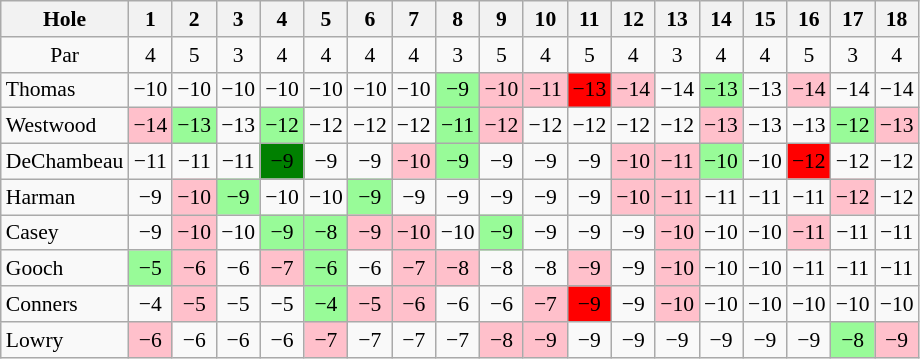<table class="wikitable" style="text-align:center; font-size:90%;">
<tr>
<th>Hole</th>
<th>1</th>
<th>2</th>
<th>3</th>
<th>4</th>
<th>5</th>
<th>6</th>
<th>7</th>
<th>8</th>
<th>9</th>
<th>10</th>
<th>11</th>
<th>12</th>
<th>13</th>
<th>14</th>
<th>15</th>
<th>16</th>
<th>17</th>
<th>18</th>
</tr>
<tr>
<td>Par</td>
<td>4</td>
<td>5</td>
<td>3</td>
<td>4</td>
<td>4</td>
<td>4</td>
<td>4</td>
<td>3</td>
<td>5</td>
<td>4</td>
<td>5</td>
<td>4</td>
<td>3</td>
<td>4</td>
<td>4</td>
<td>5</td>
<td>3</td>
<td>4</td>
</tr>
<tr>
<td align=left> Thomas</td>
<td>−10</td>
<td>−10</td>
<td>−10</td>
<td>−10</td>
<td>−10</td>
<td>−10</td>
<td>−10</td>
<td style="background:PaleGreen;">−9</td>
<td style="background: Pink;">−10</td>
<td style="background: Pink;">−11</td>
<td style="background:Red;">−13</td>
<td style="background: Pink;">−14</td>
<td>−14</td>
<td style="background:PaleGreen;">−13</td>
<td>−13</td>
<td style="background: Pink;">−14</td>
<td>−14</td>
<td>−14</td>
</tr>
<tr>
<td align=left> Westwood</td>
<td style="background: Pink;">−14</td>
<td style="background:PaleGreen;">−13</td>
<td>−13</td>
<td style="background:PaleGreen;">−12</td>
<td>−12</td>
<td>−12</td>
<td>−12</td>
<td style="background:PaleGreen;">−11</td>
<td style="background: Pink;">−12</td>
<td>−12</td>
<td>−12</td>
<td>−12</td>
<td>−12</td>
<td style="background: Pink;">−13</td>
<td>−13</td>
<td>−13</td>
<td style="background:PaleGreen;">−12</td>
<td style="background: Pink;">−13</td>
</tr>
<tr>
<td align=left> DeChambeau</td>
<td>−11</td>
<td>−11</td>
<td>−11</td>
<td style="background:Green;">−9</td>
<td>−9</td>
<td>−9</td>
<td style="background: Pink;">−10</td>
<td style="background:PaleGreen;">−9</td>
<td>−9</td>
<td>−9</td>
<td>−9</td>
<td style="background: Pink;">−10</td>
<td style="background: Pink;">−11</td>
<td style="background:PaleGreen;">−10</td>
<td>−10</td>
<td style="background: Red;">−12</td>
<td>−12</td>
<td>−12</td>
</tr>
<tr>
<td align=left> Harman</td>
<td>−9</td>
<td style="background: Pink;">−10</td>
<td style="background:PaleGreen;">−9</td>
<td>−10</td>
<td>−10</td>
<td style="background:PaleGreen;">−9</td>
<td>−9</td>
<td>−9</td>
<td>−9</td>
<td>−9</td>
<td>−9</td>
<td style="background: Pink;">−10</td>
<td style="background: Pink;">−11</td>
<td>−11</td>
<td>−11</td>
<td>−11</td>
<td style="background: Pink;">−12</td>
<td>−12</td>
</tr>
<tr>
<td align=left> Casey</td>
<td>−9</td>
<td style="background: Pink;">−10</td>
<td>−10</td>
<td style="background:PaleGreen;">−9</td>
<td style="background:PaleGreen;">−8</td>
<td style="background: Pink;">−9</td>
<td style="background: Pink;">−10</td>
<td>−10</td>
<td style="background:PaleGreen;">−9</td>
<td>−9</td>
<td>−9</td>
<td>−9</td>
<td style="background: Pink;">−10</td>
<td>−10</td>
<td>−10</td>
<td style="background: Pink;">−11</td>
<td>−11</td>
<td>−11</td>
</tr>
<tr>
<td align=left> Gooch</td>
<td style="background:PaleGreen;">−5</td>
<td style="background: Pink;">−6</td>
<td>−6</td>
<td style="background: Pink;">−7</td>
<td style="background:PaleGreen;">−6</td>
<td>−6</td>
<td style="background: Pink;">−7</td>
<td style="background: Pink;">−8</td>
<td>−8</td>
<td>−8</td>
<td style="background: Pink;">−9</td>
<td>−9</td>
<td style="background: Pink;">−10</td>
<td>−10</td>
<td>−10</td>
<td>−11</td>
<td>−11</td>
<td>−11</td>
</tr>
<tr>
<td align=left> Conners</td>
<td>−4</td>
<td style="background: Pink;">−5</td>
<td>−5</td>
<td>−5</td>
<td style="background:PaleGreen;">−4</td>
<td style="background: Pink;">−5</td>
<td style="background: Pink;">−6</td>
<td>−6</td>
<td>−6</td>
<td style="background: Pink;">−7</td>
<td style="background: Red;">−9</td>
<td>−9</td>
<td style="background: Pink;">−10</td>
<td>−10</td>
<td>−10</td>
<td>−10</td>
<td>−10</td>
<td>−10</td>
</tr>
<tr>
<td align=left> Lowry</td>
<td style="background: Pink;">−6</td>
<td>−6</td>
<td>−6</td>
<td>−6</td>
<td style="background: Pink;">−7</td>
<td>−7</td>
<td>−7</td>
<td>−7</td>
<td style="background: Pink;">−8</td>
<td style="background: Pink;">−9</td>
<td>−9</td>
<td>−9</td>
<td>−9</td>
<td>−9</td>
<td>−9</td>
<td>−9</td>
<td style="background:PaleGreen;">−8</td>
<td style="background: Pink;">−9</td>
</tr>
</table>
